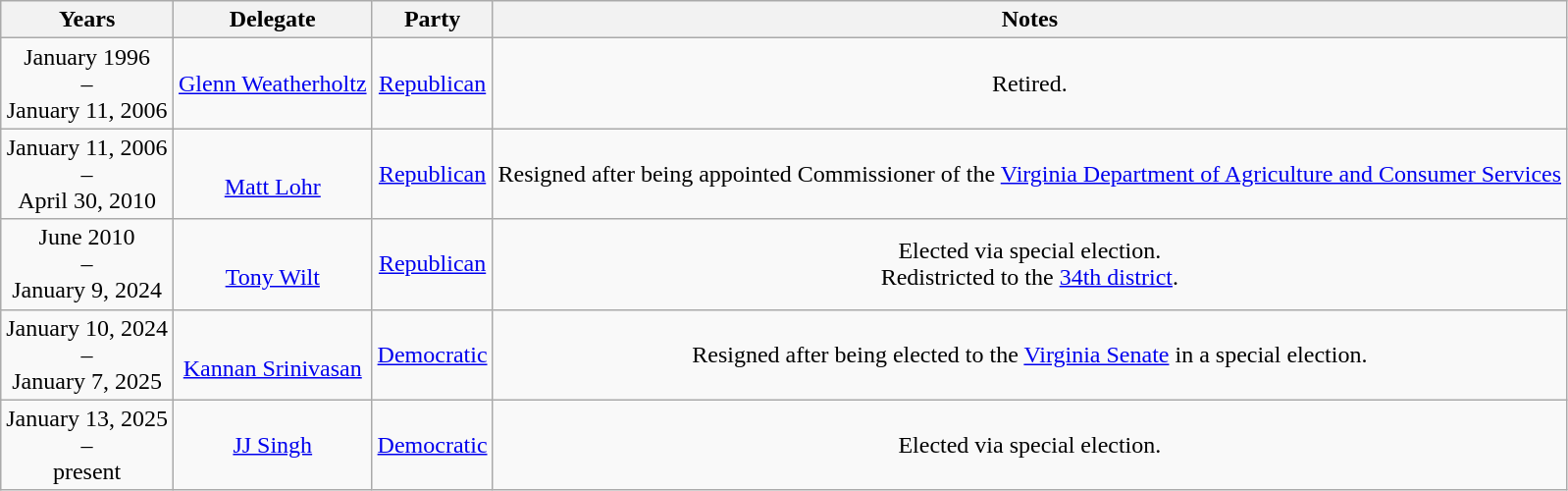<table class=wikitable style="text-align:center">
<tr valign=bottom>
<th>Years</th>
<th>Delegate</th>
<th>Party</th>
<th>Notes</th>
</tr>
<tr>
<td nowrap><span>January 1996</span><br>–<br><span>January 11, 2006</span></td>
<td><a href='#'>Glenn Weatherholtz</a></td>
<td><a href='#'>Republican</a></td>
<td>Retired.</td>
</tr>
<tr>
<td nowrap><span>January 11, 2006</span><br>–<br><span>April 30, 2010</span></td>
<td><br><a href='#'>Matt Lohr</a></td>
<td><a href='#'>Republican</a></td>
<td>Resigned after being appointed Commissioner of the <a href='#'>Virginia Department of Agriculture and Consumer Services</a></td>
</tr>
<tr>
<td nowrap><span>June 2010</span><br>–<br><span>January 9, 2024</span></td>
<td><br><a href='#'>Tony Wilt</a></td>
<td><a href='#'>Republican</a></td>
<td>Elected via special election.<br>Redistricted to the <a href='#'>34th district</a>.</td>
</tr>
<tr>
<td nowrap><span>January 10, 2024</span><br>–<br><span>January 7, 2025</span></td>
<td><br><a href='#'>Kannan Srinivasan</a></td>
<td><a href='#'>Democratic</a></td>
<td>Resigned after being elected to the <a href='#'>Virginia Senate</a> in a special election.</td>
</tr>
<tr>
<td nowrap><span>January 13, 2025</span><br>–<br><span>present</span></td>
<td><a href='#'>JJ Singh</a></td>
<td><a href='#'>Democratic</a></td>
<td>Elected via special election.</td>
</tr>
</table>
